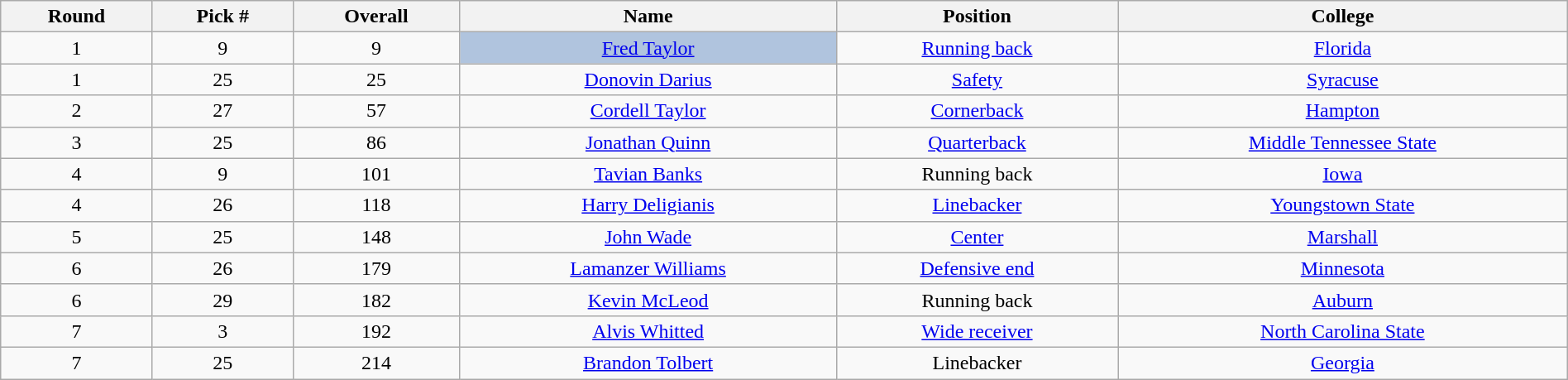<table class="wikitable sortable sortable" style="width: 100%; text-align:center">
<tr>
<th>Round</th>
<th>Pick #</th>
<th>Overall</th>
<th>Name</th>
<th>Position</th>
<th>College</th>
</tr>
<tr>
<td>1</td>
<td>9</td>
<td>9</td>
<td bgcolor=lightsteelblue><a href='#'>Fred Taylor</a></td>
<td><a href='#'>Running back</a></td>
<td><a href='#'>Florida</a></td>
</tr>
<tr>
<td>1</td>
<td>25</td>
<td>25</td>
<td><a href='#'>Donovin Darius</a></td>
<td><a href='#'>Safety</a></td>
<td><a href='#'>Syracuse</a></td>
</tr>
<tr>
<td>2</td>
<td>27</td>
<td>57</td>
<td><a href='#'>Cordell Taylor</a></td>
<td><a href='#'>Cornerback</a></td>
<td><a href='#'>Hampton</a></td>
</tr>
<tr>
<td>3</td>
<td>25</td>
<td>86</td>
<td><a href='#'>Jonathan Quinn</a></td>
<td><a href='#'>Quarterback</a></td>
<td><a href='#'>Middle Tennessee State</a></td>
</tr>
<tr>
<td>4</td>
<td>9</td>
<td>101</td>
<td><a href='#'>Tavian Banks</a></td>
<td>Running back</td>
<td><a href='#'>Iowa</a></td>
</tr>
<tr>
<td>4</td>
<td>26</td>
<td>118</td>
<td><a href='#'>Harry Deligianis</a></td>
<td><a href='#'>Linebacker</a></td>
<td><a href='#'>Youngstown State</a></td>
</tr>
<tr>
<td>5</td>
<td>25</td>
<td>148</td>
<td><a href='#'>John Wade</a></td>
<td><a href='#'>Center</a></td>
<td><a href='#'>Marshall</a></td>
</tr>
<tr>
<td>6</td>
<td>26</td>
<td>179</td>
<td><a href='#'>Lamanzer Williams</a></td>
<td><a href='#'>Defensive end</a></td>
<td><a href='#'>Minnesota</a></td>
</tr>
<tr>
<td>6</td>
<td>29</td>
<td>182</td>
<td><a href='#'>Kevin McLeod</a></td>
<td>Running back</td>
<td><a href='#'>Auburn</a></td>
</tr>
<tr>
<td>7</td>
<td>3</td>
<td>192</td>
<td><a href='#'>Alvis Whitted</a></td>
<td><a href='#'>Wide receiver</a></td>
<td><a href='#'>North Carolina State</a></td>
</tr>
<tr>
<td>7</td>
<td>25</td>
<td>214</td>
<td><a href='#'>Brandon Tolbert</a></td>
<td>Linebacker</td>
<td><a href='#'>Georgia</a></td>
</tr>
</table>
